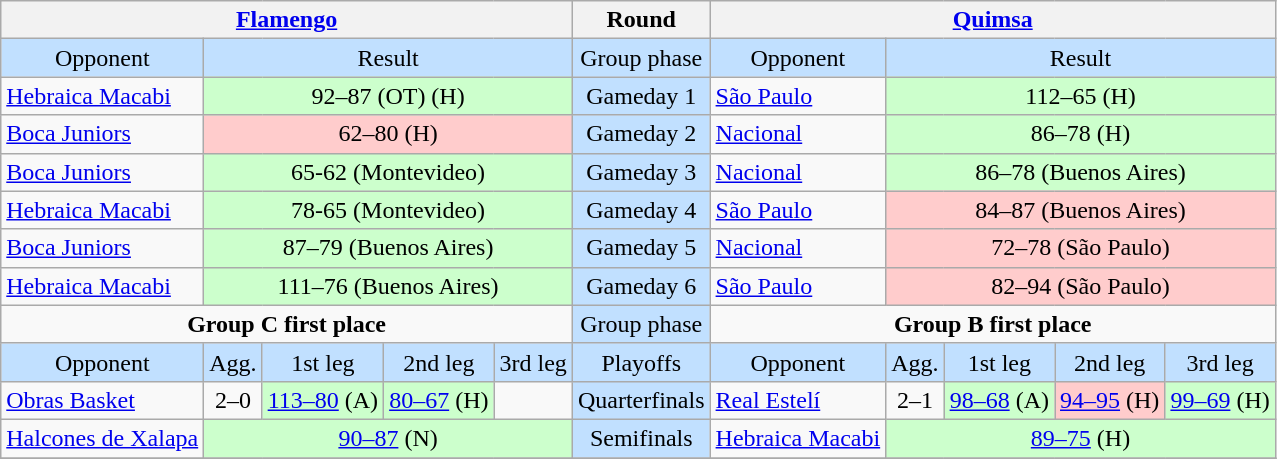<table class="wikitable" style="text-align:center">
<tr>
<th colspan="5"> <a href='#'>Flamengo</a></th>
<th>Round</th>
<th colspan="5"> <a href='#'>Quimsa</a></th>
</tr>
<tr style="background:#C1E0FF">
<td>Opponent</td>
<td colspan="4">Result</td>
<td>Group phase</td>
<td>Opponent</td>
<td colspan="4">Result</td>
</tr>
<tr>
<td style="text-align:left"> <a href='#'>Hebraica Macabi</a></td>
<td colspan=4 bgcolor=#cfc>92–87 (OT) (H)</td>
<td style="background:#C1E0FF">Gameday 1</td>
<td style="text-align:left"> <a href='#'>São Paulo</a></td>
<td colspan=4 bgcolor=#cfc>112–65 (H)</td>
</tr>
<tr>
<td style="text-align:left"> <a href='#'>Boca Juniors</a></td>
<td colspan=4 bgcolor=#fcc>62–80 (H)</td>
<td style="background:#C1E0FF">Gameday 2</td>
<td style="text-align:left"> <a href='#'>Nacional</a></td>
<td colspan=4 bgcolor=#cfc>86–78 (H)</td>
</tr>
<tr>
<td style="text-align:left"> <a href='#'>Boca Juniors</a></td>
<td colspan=4 bgcolor=#cfc>65-62 (Montevideo)</td>
<td style="background:#C1E0FF">Gameday 3</td>
<td style="text-align:left"> <a href='#'>Nacional</a></td>
<td colspan=4 bgcolor=#cfc>86–78 (Buenos Aires)</td>
</tr>
<tr>
<td style="text-align:left"> <a href='#'>Hebraica Macabi</a></td>
<td colspan=4 bgcolor=#cfc>78-65 (Montevideo)</td>
<td style="background:#C1E0FF">Gameday 4</td>
<td style="text-align:left"> <a href='#'>São Paulo</a></td>
<td colspan=4 bgcolor=#fcc>84–87 (Buenos Aires)</td>
</tr>
<tr>
<td style="text-align:left"> <a href='#'>Boca Juniors</a></td>
<td colspan=4 bgcolor=#cfc>87–79 (Buenos Aires)</td>
<td style="background:#C1E0FF">Gameday 5</td>
<td style="text-align:left"> <a href='#'>Nacional</a></td>
<td colspan=4 bgcolor=#fcc>72–78 (São Paulo)</td>
</tr>
<tr>
<td style="text-align:left"> <a href='#'>Hebraica Macabi</a></td>
<td colspan=4 bgcolor=#cfc>111–76 (Buenos Aires)</td>
<td style="background:#C1E0FF">Gameday 6</td>
<td style="text-align:left"> <a href='#'>São Paulo</a></td>
<td colspan=4 bgcolor=#fcc>82–94 (São Paulo)</td>
</tr>
<tr>
<td colspan="5" style="vertical-align:top"><strong>Group C first place</strong><br></td>
<td style="background:#C1E0FF">Group phase</td>
<td colspan="5" style="vertical-align:top"><strong>Group B first place</strong><br></td>
</tr>
<tr style="background:#c1e0ff">
<td>Opponent</td>
<td>Agg.</td>
<td>1st leg</td>
<td>2nd leg</td>
<td>3rd leg</td>
<td>Playoffs</td>
<td>Opponent</td>
<td>Agg.</td>
<td>1st leg</td>
<td>2nd leg</td>
<td>3rd leg</td>
</tr>
<tr>
<td align=left> <a href='#'>Obras Basket</a></td>
<td>2–0</td>
<td bgcolor=#cfc><a href='#'>113–80</a> (A)</td>
<td bgcolor=#cfc><a href='#'>80–67</a> (H)</td>
<td></td>
<td style="background:#C1E0FF">Quarterfinals</td>
<td align=left> <a href='#'>Real Estelí</a></td>
<td>2–1</td>
<td bgcolor=#cfc><a href='#'>98–68</a> (A)</td>
<td bgcolor=#fcc><a href='#'>94–95</a> (H)</td>
<td bgcolor=#cfc><a href='#'>99–69</a> (H)</td>
</tr>
<tr>
<td style="text-align:left"> <a href='#'>Halcones de Xalapa</a></td>
<td colspan=4 bgcolor=#cfc><a href='#'>90–87</a> (N)</td>
<td style="background:#C1E0FF">Semifinals</td>
<td style="text-align:left"> <a href='#'>Hebraica Macabi</a></td>
<td colspan=4 bgcolor=#cfc><a href='#'>89–75</a> (H)</td>
</tr>
<tr>
</tr>
</table>
